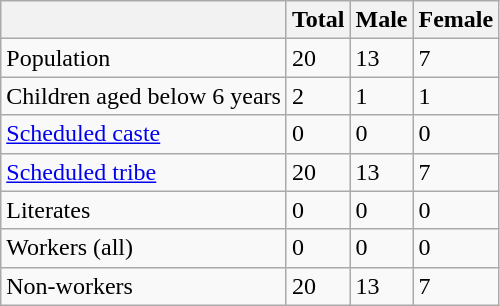<table class="wikitable sortable">
<tr>
<th></th>
<th>Total</th>
<th>Male</th>
<th>Female</th>
</tr>
<tr>
<td>Population</td>
<td>20</td>
<td>13</td>
<td>7</td>
</tr>
<tr>
<td>Children aged below 6 years</td>
<td>2</td>
<td>1</td>
<td>1</td>
</tr>
<tr>
<td><a href='#'>Scheduled caste</a></td>
<td>0</td>
<td>0</td>
<td>0</td>
</tr>
<tr>
<td><a href='#'>Scheduled tribe</a></td>
<td>20</td>
<td>13</td>
<td>7</td>
</tr>
<tr>
<td>Literates</td>
<td>0</td>
<td>0</td>
<td>0</td>
</tr>
<tr>
<td>Workers (all)</td>
<td>0</td>
<td>0</td>
<td>0</td>
</tr>
<tr>
<td>Non-workers</td>
<td>20</td>
<td>13</td>
<td>7</td>
</tr>
</table>
